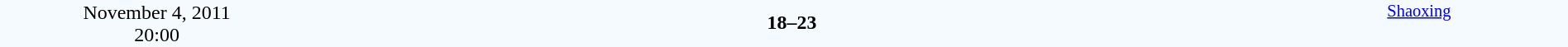<table style="width: 100%; background:#F5FAFF;" cellspacing="0">
<tr>
<td align=center rowspan=3 width=20%>November 4, 2011<br>20:00</td>
</tr>
<tr>
<td width=24% align=right></td>
<td align=center width=13%><strong>18–23</strong></td>
<td width=24%><strong></strong></td>
<td style=font-size:85% rowspan=3 valign=top align=center><a href='#'>Shaoxing</a></td>
</tr>
<tr style=font-size:85%>
<td align=right></td>
<td align=center></td>
<td></td>
</tr>
</table>
